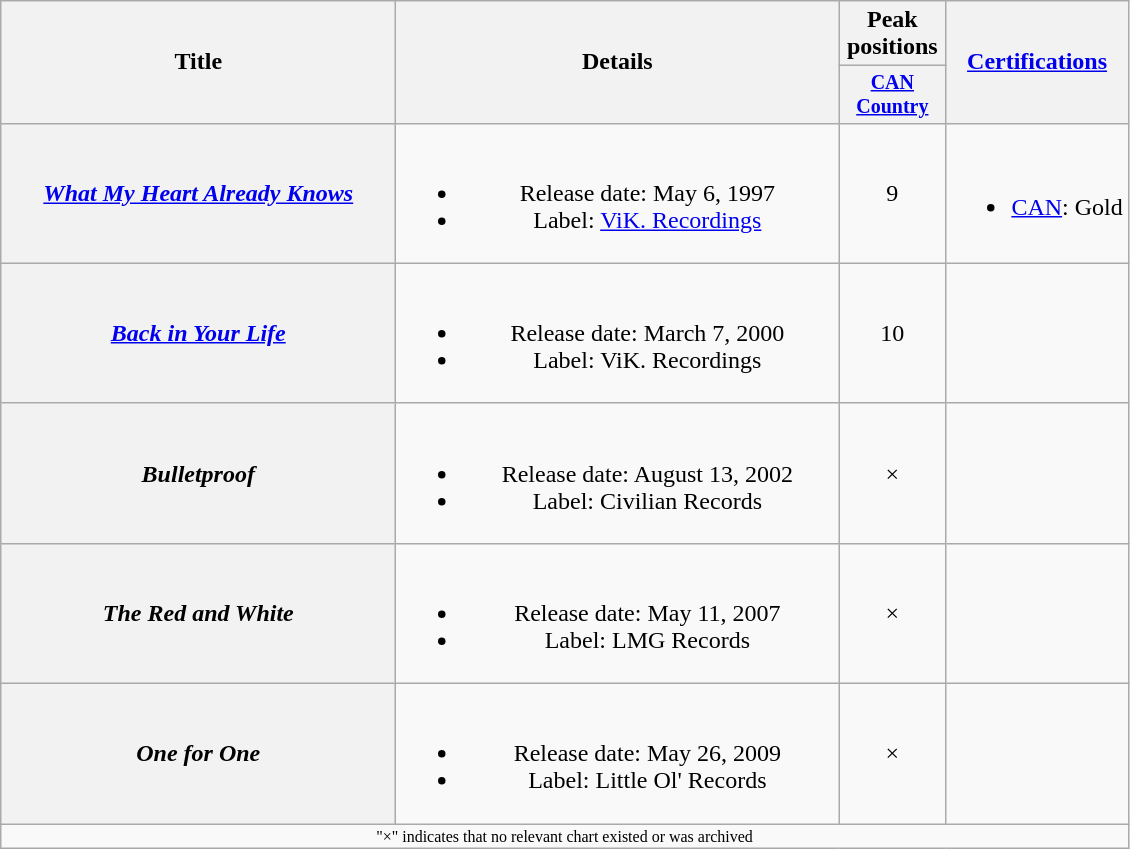<table class="wikitable plainrowheaders" style="text-align:center;">
<tr>
<th rowspan="2" style="width:16em;">Title</th>
<th rowspan="2" style="width:18em;">Details</th>
<th>Peak positions</th>
<th rowspan="2"><a href='#'>Certifications</a></th>
</tr>
<tr style="font-size:smaller;">
<th style="width:65px;"><a href='#'>CAN Country</a><br></th>
</tr>
<tr>
<th scope="row"><em><a href='#'>What My Heart Already Knows</a></em></th>
<td><br><ul><li>Release date: May 6, 1997</li><li>Label: <a href='#'>ViK. Recordings</a></li></ul></td>
<td>9</td>
<td><br><ul><li><a href='#'>CAN</a>: Gold</li></ul></td>
</tr>
<tr>
<th scope="row"><em><a href='#'>Back in Your Life</a></em></th>
<td><br><ul><li>Release date: March 7, 2000</li><li>Label: ViK. Recordings</li></ul></td>
<td>10</td>
<td></td>
</tr>
<tr>
<th scope="row"><em>Bulletproof</em></th>
<td><br><ul><li>Release date: August 13, 2002</li><li>Label: Civilian Records</li></ul></td>
<td>×</td>
<td></td>
</tr>
<tr>
<th scope="row"><em>The Red and White</em></th>
<td><br><ul><li>Release date: May 11, 2007</li><li>Label: LMG Records</li></ul></td>
<td>×</td>
<td></td>
</tr>
<tr>
<th scope="row"><em>One for One</em></th>
<td><br><ul><li>Release date: May 26, 2009</li><li>Label: Little Ol' Records</li></ul></td>
<td>×</td>
<td></td>
</tr>
<tr>
<td colspan="4" style="font-size:8pt">"×" indicates that no relevant chart existed or was archived</td>
</tr>
</table>
